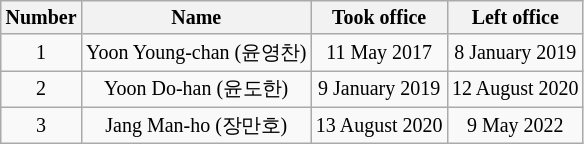<table class="wikitable" style="font-size:10pt; text-align: center;">
<tr>
<th>Number</th>
<th>Name</th>
<th>Took office</th>
<th>Left office</th>
</tr>
<tr>
<td>1</td>
<td>Yoon Young-chan (윤영찬)</td>
<td>11 May 2017</td>
<td>8 January 2019</td>
</tr>
<tr>
<td>2</td>
<td>Yoon Do-han (윤도한)</td>
<td>9 January 2019</td>
<td>12 August 2020</td>
</tr>
<tr>
<td>3</td>
<td>Jang Man-ho (장만호)</td>
<td>13 August 2020</td>
<td>9 May 2022</td>
</tr>
</table>
